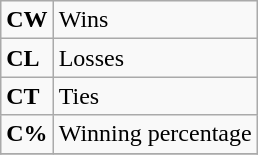<table class="wikitable">
<tr>
<td><strong>CW</strong></td>
<td>Wins</td>
</tr>
<tr>
<td><strong>CL</strong></td>
<td>Losses</td>
</tr>
<tr>
<td><strong>CT</strong></td>
<td>Ties</td>
</tr>
<tr>
<td><strong>C%</strong></td>
<td>Winning percentage</td>
</tr>
<tr>
</tr>
</table>
